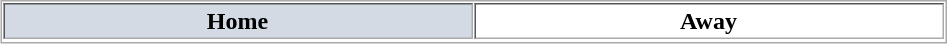<table align="center" border="1" cellpadding="2" cellspacing="1" style="border:1px solid #aaa">
<tr>
<th bgcolor="d4dae4" width="307px">Home</th>
<th bgcolor="ffffff" width="307px">Away</th>
</tr>
<tr>
</tr>
</table>
